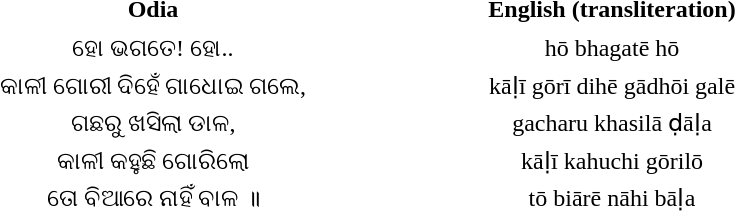<table border="0" cellpadding="2">
<tr>
<th width=300>Odia</th>
<th width=300>English (transliteration)</th>
</tr>
<tr>
</tr>
<tr>
<td align="center">ହୋ ଭଗତେ! ହୋ..</td>
<td align="center">hō bhagatē hō</td>
</tr>
<tr>
<td align="center">କାଳୀ ଗୋରୀ ଦିହେଁ ଗାଧୋଇ ଗଲେ,</td>
<td align="center">kāḷī gōrī dihē gādhōi galē</td>
</tr>
<tr>
<td align="center">ଗଛରୁ ଖସିଲା ଡାଳ,</td>
<td align="center">gacharu khasilā ḍāḷa</td>
</tr>
<tr>
<td align="center">କାଳୀ କହୁଛି ଗୋରିଲୋ</td>
<td align="center">kāḷī kahuchi gōrilō</td>
</tr>
<tr>
<td align="center">ତୋ ବିଆରେ ନାହିଁ ବାଳ ॥</td>
<td align="center">tō biārē nāhi bāḷa</td>
</tr>
</table>
